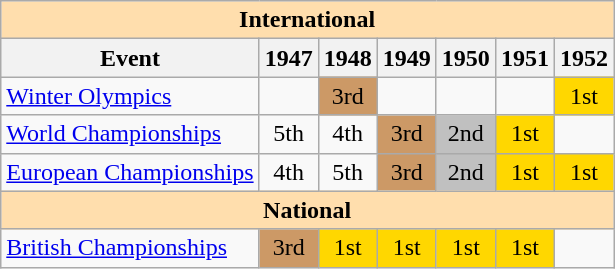<table class="wikitable" style="text-align:center">
<tr>
<th style="background-color: #ffdead; " colspan=7 align=center>International</th>
</tr>
<tr>
<th>Event</th>
<th>1947</th>
<th>1948</th>
<th>1949</th>
<th>1950</th>
<th>1951</th>
<th>1952</th>
</tr>
<tr>
<td align=left><a href='#'>Winter Olympics</a></td>
<td></td>
<td bgcolor=cc9966>3rd</td>
<td></td>
<td></td>
<td></td>
<td bgcolor=gold>1st</td>
</tr>
<tr>
<td align=left><a href='#'>World Championships</a></td>
<td>5th</td>
<td>4th</td>
<td bgcolor=cc9966>3rd</td>
<td bgcolor=silver>2nd</td>
<td bgcolor=gold>1st</td>
<td></td>
</tr>
<tr>
<td align=left><a href='#'>European Championships</a></td>
<td>4th</td>
<td>5th</td>
<td bgcolor=cc9966>3rd</td>
<td bgcolor=silver>2nd</td>
<td bgcolor=gold>1st</td>
<td bgcolor=gold>1st</td>
</tr>
<tr>
<th style="background-color: #ffdead; " colspan=7 align=center>National</th>
</tr>
<tr>
<td align=left><a href='#'>British Championships</a></td>
<td bgcolor=cc9966>3rd</td>
<td bgcolor=gold>1st</td>
<td bgcolor=gold>1st</td>
<td bgcolor=gold>1st</td>
<td bgcolor=gold>1st</td>
<td></td>
</tr>
</table>
